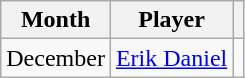<table class="wikitable" style="text-align:left">
<tr>
<th>Month</th>
<th>Player</th>
<th></th>
</tr>
<tr>
<td>December</td>
<td> <a href='#'>Erik Daniel</a></td>
<td></td>
</tr>
</table>
